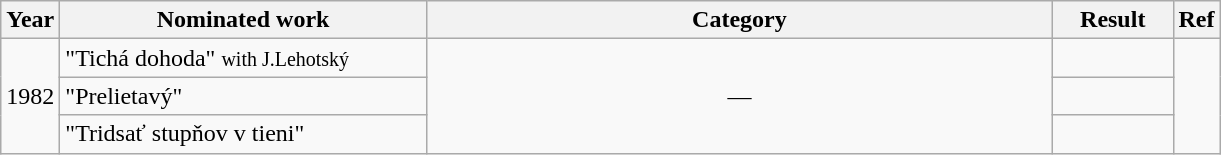<table class="wikitable">
<tr>
<th style="width:10px;">Year</th>
<th style="width:237px;">Nominated work</th>
<th style="width:410px;">Category</th>
<th style="width:73px;">Result</th>
<th>Ref</th>
</tr>
<tr>
<td rowspan=3>1982</td>
<td>"Tichá dohoda" <small>with J.Lehotský</small></td>
<td rowspan=3 align=center>—</td>
<td></td>
<td rowspan=3></td>
</tr>
<tr>
<td>"Prelietavý"</td>
<td></td>
</tr>
<tr>
<td>"Tridsať stupňov v tieni"</td>
<td></td>
</tr>
</table>
